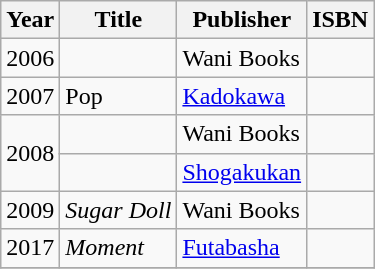<table class="wikitable">
<tr>
<th>Year</th>
<th>Title</th>
<th>Publisher</th>
<th>ISBN</th>
</tr>
<tr>
<td>2006</td>
<td></td>
<td>Wani Books</td>
<td></td>
</tr>
<tr>
<td>2007</td>
<td>Pop</td>
<td><a href='#'>Kadokawa</a></td>
<td></td>
</tr>
<tr>
<td rowspan="2">2008</td>
<td></td>
<td>Wani Books</td>
<td></td>
</tr>
<tr>
<td> <br></td>
<td><a href='#'>Shogakukan</a></td>
<td></td>
</tr>
<tr>
<td>2009</td>
<td><em>Sugar Doll</em></td>
<td>Wani Books</td>
<td></td>
</tr>
<tr>
<td>2017</td>
<td><em>Moment</em></td>
<td><a href='#'>Futabasha</a></td>
<td></td>
</tr>
<tr>
</tr>
</table>
